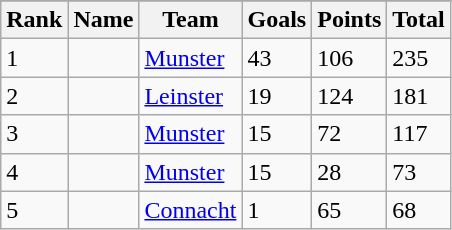<table class="wikitable sortable">
<tr>
</tr>
<tr>
<th>Rank</th>
<th>Name</th>
<th>Team</th>
<th>Goals</th>
<th>Points</th>
<th>Total</th>
</tr>
<tr>
<td>1</td>
<td></td>
<td><a href='#'>Munster</a></td>
<td>43</td>
<td>106</td>
<td>235</td>
</tr>
<tr>
<td>2</td>
<td></td>
<td><a href='#'>Leinster</a></td>
<td>19</td>
<td>124</td>
<td>181</td>
</tr>
<tr>
<td>3</td>
<td></td>
<td><a href='#'>Munster</a></td>
<td>15</td>
<td>72</td>
<td>117</td>
</tr>
<tr>
<td>4</td>
<td></td>
<td><a href='#'>Munster</a></td>
<td>15</td>
<td>28</td>
<td>73</td>
</tr>
<tr>
<td>5</td>
<td></td>
<td><a href='#'>Connacht</a></td>
<td>1</td>
<td>65</td>
<td>68</td>
</tr>
</table>
